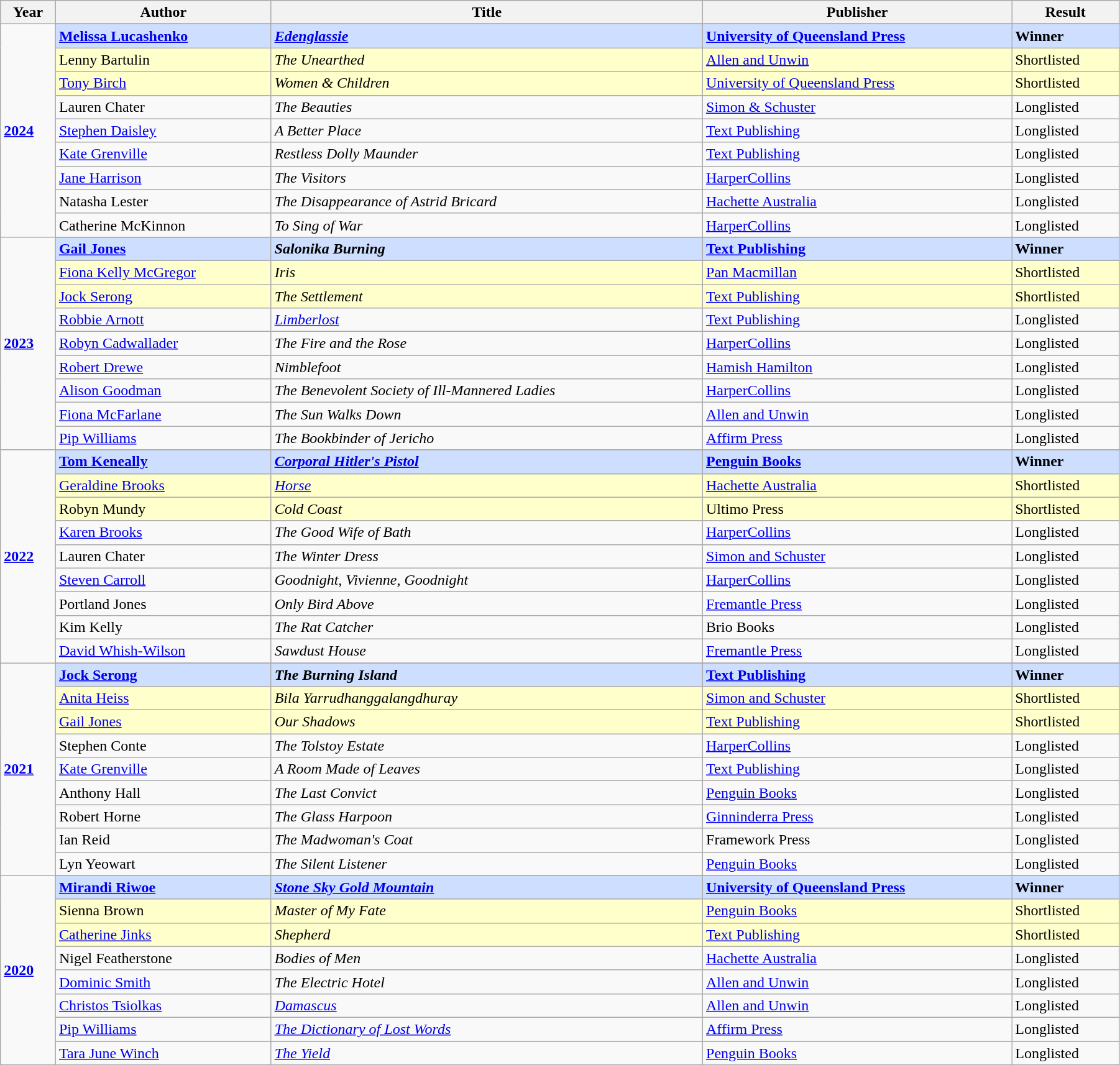<table class="wikitable" width=95%>
<tr>
<th>Year</th>
<th>Author</th>
<th>Title</th>
<th>Publisher</th>
<th>Result</th>
</tr>
<tr>
<td rowspan="10"><strong><a href='#'>2024</a></strong></td>
</tr>
<tr style="background:#cddeff">
<td><strong><a href='#'>Melissa Lucashenko</a></strong></td>
<td><strong><em><a href='#'>Edenglassie</a></em></strong></td>
<td><strong><a href='#'>University of Queensland Press</a></strong></td>
<td><strong>Winner</strong></td>
</tr>
<tr style="background:#ffffcc">
<td>Lenny Bartulin</td>
<td><em>The Unearthed</em></td>
<td><a href='#'>Allen and Unwin</a></td>
<td>Shortlisted</td>
</tr>
<tr style="background:#ffffcc">
<td><a href='#'>Tony Birch</a></td>
<td><em>Women & Children</em></td>
<td><a href='#'>University of Queensland Press</a></td>
<td>Shortlisted</td>
</tr>
<tr>
<td>Lauren Chater</td>
<td><em>The Beauties</em></td>
<td><a href='#'>Simon & Schuster</a></td>
<td>Longlisted</td>
</tr>
<tr>
<td><a href='#'>Stephen Daisley</a></td>
<td><em>A Better Place</em></td>
<td><a href='#'>Text Publishing</a></td>
<td>Longlisted</td>
</tr>
<tr>
<td><a href='#'>Kate Grenville</a></td>
<td><em>Restless Dolly Maunder</em></td>
<td><a href='#'>Text Publishing</a></td>
<td>Longlisted</td>
</tr>
<tr>
<td><a href='#'>Jane Harrison</a></td>
<td><em>The Visitors</em></td>
<td><a href='#'>HarperCollins</a></td>
<td>Longlisted</td>
</tr>
<tr>
<td>Natasha Lester</td>
<td><em>The Disappearance of Astrid Bricard</em></td>
<td><a href='#'>Hachette Australia</a></td>
<td>Longlisted</td>
</tr>
<tr>
<td>Catherine McKinnon</td>
<td><em>To Sing of War</em></td>
<td><a href='#'>HarperCollins</a></td>
<td>Longlisted</td>
</tr>
<tr>
<td rowspan="10"><strong><a href='#'>2023</a></strong></td>
</tr>
<tr style="background:#cddeff">
<td><strong><a href='#'>Gail Jones</a></strong></td>
<td><strong><em>Salonika Burning</em></strong></td>
<td><strong><a href='#'>Text Publishing</a></strong></td>
<td><strong>Winner</strong></td>
</tr>
<tr style="background:#ffffcc">
<td><a href='#'>Fiona Kelly McGregor</a></td>
<td><em>Iris</em></td>
<td><a href='#'>Pan Macmillan</a></td>
<td>Shortlisted</td>
</tr>
<tr style="background:#ffffcc">
<td><a href='#'>Jock Serong</a></td>
<td><em>The Settlement</em></td>
<td><a href='#'>Text Publishing</a></td>
<td>Shortlisted</td>
</tr>
<tr>
<td><a href='#'>Robbie Arnott</a></td>
<td><em><a href='#'>Limberlost</a></em></td>
<td><a href='#'>Text Publishing</a></td>
<td>Longlisted</td>
</tr>
<tr>
<td><a href='#'>Robyn Cadwallader</a></td>
<td><em>The Fire and the Rose</em></td>
<td><a href='#'>HarperCollins</a></td>
<td>Longlisted</td>
</tr>
<tr>
<td><a href='#'>Robert Drewe</a></td>
<td><em>Nimblefoot</em></td>
<td><a href='#'>Hamish Hamilton</a></td>
<td>Longlisted</td>
</tr>
<tr>
<td><a href='#'>Alison Goodman</a></td>
<td><em>The Benevolent Society of Ill-Mannered Ladies</em></td>
<td><a href='#'>HarperCollins</a></td>
<td>Longlisted</td>
</tr>
<tr>
<td><a href='#'>Fiona McFarlane</a></td>
<td><em>The Sun Walks Down</em></td>
<td><a href='#'>Allen and Unwin</a></td>
<td>Longlisted</td>
</tr>
<tr>
<td><a href='#'>Pip Williams</a></td>
<td><em>The Bookbinder of Jericho</em></td>
<td><a href='#'>Affirm Press</a></td>
<td>Longlisted</td>
</tr>
<tr>
<td rowspan="10"><strong><a href='#'>2022</a></strong></td>
</tr>
<tr style="background:#cddeff">
<td><strong><a href='#'>Tom Keneally</a></strong></td>
<td><strong><em><a href='#'>Corporal Hitler's Pistol</a></em></strong></td>
<td><strong><a href='#'>Penguin Books</a></strong></td>
<td><strong>Winner</strong></td>
</tr>
<tr style="background:#ffffcc">
<td><a href='#'>Geraldine Brooks</a></td>
<td><em><a href='#'>Horse</a></em></td>
<td><a href='#'>Hachette Australia</a></td>
<td>Shortlisted</td>
</tr>
<tr style="background:#ffffcc">
<td>Robyn Mundy</td>
<td><em>Cold Coast</em></td>
<td>Ultimo Press</td>
<td>Shortlisted</td>
</tr>
<tr>
<td><a href='#'>Karen Brooks</a></td>
<td><em>The Good Wife of Bath</em></td>
<td><a href='#'>HarperCollins</a></td>
<td>Longlisted</td>
</tr>
<tr>
<td>Lauren Chater</td>
<td><em>The Winter Dress</em></td>
<td><a href='#'>Simon and Schuster</a></td>
<td>Longlisted</td>
</tr>
<tr>
<td><a href='#'>Steven Carroll</a></td>
<td><em>Goodnight, Vivienne, Goodnight</em></td>
<td><a href='#'>HarperCollins</a></td>
<td>Longlisted</td>
</tr>
<tr>
<td>Portland Jones</td>
<td><em>Only Bird Above</em></td>
<td><a href='#'>Fremantle Press</a></td>
<td>Longlisted</td>
</tr>
<tr>
<td>Kim Kelly</td>
<td><em>The Rat Catcher</em></td>
<td>Brio Books</td>
<td>Longlisted</td>
</tr>
<tr>
<td><a href='#'>David Whish-Wilson</a></td>
<td><em>Sawdust House</em></td>
<td><a href='#'>Fremantle Press</a></td>
<td>Longlisted</td>
</tr>
<tr>
<td rowspan="10"><strong><a href='#'>2021</a></strong></td>
</tr>
<tr style="background:#cddeff">
<td><strong><a href='#'>Jock Serong</a></strong></td>
<td><strong><em>The Burning Island</em></strong></td>
<td><strong><a href='#'>Text Publishing</a></strong></td>
<td><strong>Winner</strong></td>
</tr>
<tr style="background:#ffffcc">
<td><a href='#'>Anita Heiss</a></td>
<td><em>Bila Yarrudhanggalangdhuray</em></td>
<td><a href='#'>Simon and Schuster</a></td>
<td>Shortlisted</td>
</tr>
<tr style="background:#ffffcc">
<td><a href='#'>Gail Jones</a></td>
<td><em>Our Shadows</em></td>
<td><a href='#'>Text Publishing</a></td>
<td>Shortlisted</td>
</tr>
<tr>
<td>Stephen Conte</td>
<td><em>The Tolstoy Estate</em></td>
<td><a href='#'>HarperCollins</a></td>
<td>Longlisted</td>
</tr>
<tr>
<td><a href='#'>Kate Grenville</a></td>
<td><em>A Room Made of Leaves</em></td>
<td><a href='#'>Text Publishing</a></td>
<td>Longlisted</td>
</tr>
<tr>
<td>Anthony Hall</td>
<td><em>The Last Convict</em></td>
<td><a href='#'>Penguin Books</a></td>
<td>Longlisted</td>
</tr>
<tr>
<td>Robert Horne</td>
<td><em>The Glass Harpoon</em></td>
<td><a href='#'>Ginninderra Press</a></td>
<td>Longlisted</td>
</tr>
<tr>
<td>Ian Reid</td>
<td><em>The Madwoman's Coat</em></td>
<td>Framework Press</td>
<td>Longlisted</td>
</tr>
<tr>
<td>Lyn Yeowart</td>
<td><em>The Silent Listener</em></td>
<td><a href='#'>Penguin Books</a></td>
<td>Longlisted</td>
</tr>
<tr>
<td rowspan="9"><strong><a href='#'>2020</a></strong></td>
</tr>
<tr style="background:#cddeff">
<td><strong><a href='#'>Mirandi Riwoe</a></strong></td>
<td><strong><em><a href='#'>Stone Sky Gold Mountain</a></em></strong></td>
<td><strong><a href='#'>University of Queensland Press</a></strong></td>
<td><strong>Winner</strong></td>
</tr>
<tr style="background:#ffffcc">
<td>Sienna Brown</td>
<td><em>Master of My Fate</em></td>
<td><a href='#'>Penguin Books</a></td>
<td>Shortlisted</td>
</tr>
<tr style="background:#ffffcc">
<td><a href='#'>Catherine Jinks</a></td>
<td><em>Shepherd</em></td>
<td><a href='#'>Text Publishing</a></td>
<td>Shortlisted</td>
</tr>
<tr>
<td>Nigel Featherstone</td>
<td><em>Bodies of Men</em></td>
<td><a href='#'>Hachette Australia</a></td>
<td>Longlisted</td>
</tr>
<tr>
<td><a href='#'>Dominic Smith</a></td>
<td><em>The Electric Hotel</em></td>
<td><a href='#'>Allen and Unwin</a></td>
<td>Longlisted</td>
</tr>
<tr>
<td><a href='#'>Christos Tsiolkas</a></td>
<td><em><a href='#'>Damascus</a></em></td>
<td><a href='#'>Allen and Unwin</a></td>
<td>Longlisted</td>
</tr>
<tr>
<td><a href='#'>Pip Williams</a></td>
<td><em><a href='#'>The Dictionary of Lost Words</a></em></td>
<td><a href='#'>Affirm Press</a></td>
<td>Longlisted</td>
</tr>
<tr>
<td><a href='#'>Tara June Winch</a></td>
<td><em><a href='#'>The Yield</a></em></td>
<td><a href='#'>Penguin Books</a></td>
<td>Longlisted</td>
</tr>
<tr>
</tr>
</table>
